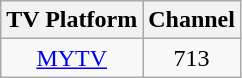<table class="wikitable">
<tr>
<th>TV Platform</th>
<th>Channel</th>
</tr>
<tr>
<td style="text-align:center;"><a href='#'>MYTV</a></td>
<td style="text-align:center;">713</td>
</tr>
</table>
